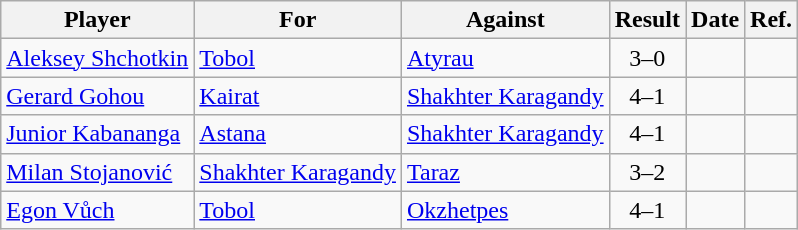<table class="wikitable sortable">
<tr>
<th>Player</th>
<th>For</th>
<th>Against</th>
<th style="text-align:center">Result</th>
<th>Date</th>
<th>Ref.</th>
</tr>
<tr>
<td> <a href='#'>Aleksey Shchotkin</a></td>
<td><a href='#'>Tobol</a></td>
<td><a href='#'>Atyrau</a></td>
<td style="text-align:center;">3–0</td>
<td></td>
<td></td>
</tr>
<tr>
<td> <a href='#'>Gerard Gohou</a></td>
<td><a href='#'>Kairat</a></td>
<td><a href='#'>Shakhter Karagandy</a></td>
<td style="text-align:center;">4–1</td>
<td></td>
<td></td>
</tr>
<tr>
<td> <a href='#'>Junior Kabananga</a></td>
<td><a href='#'>Astana</a></td>
<td><a href='#'>Shakhter Karagandy</a></td>
<td style="text-align:center;">4–1</td>
<td></td>
<td></td>
</tr>
<tr>
<td> <a href='#'>Milan Stojanović</a></td>
<td><a href='#'>Shakhter Karagandy</a></td>
<td><a href='#'>Taraz</a></td>
<td style="text-align:center;">3–2</td>
<td></td>
<td></td>
</tr>
<tr>
<td> <a href='#'>Egon Vůch</a></td>
<td><a href='#'>Tobol</a></td>
<td><a href='#'>Okzhetpes</a></td>
<td style="text-align:center;">4–1</td>
<td></td>
<td></td>
</tr>
</table>
